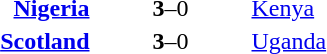<table>
<tr>
<th width=200></th>
<th width=100></th>
<th width=200></th>
</tr>
<tr>
<td align=right><strong><a href='#'>Nigeria</a> </strong></td>
<td align=center><strong>3</strong>–0</td>
<td> <a href='#'>Kenya</a></td>
</tr>
<tr>
<td align=right><strong><a href='#'>Scotland</a> </strong></td>
<td align=center><strong>3</strong>–0</td>
<td> <a href='#'>Uganda</a></td>
</tr>
</table>
